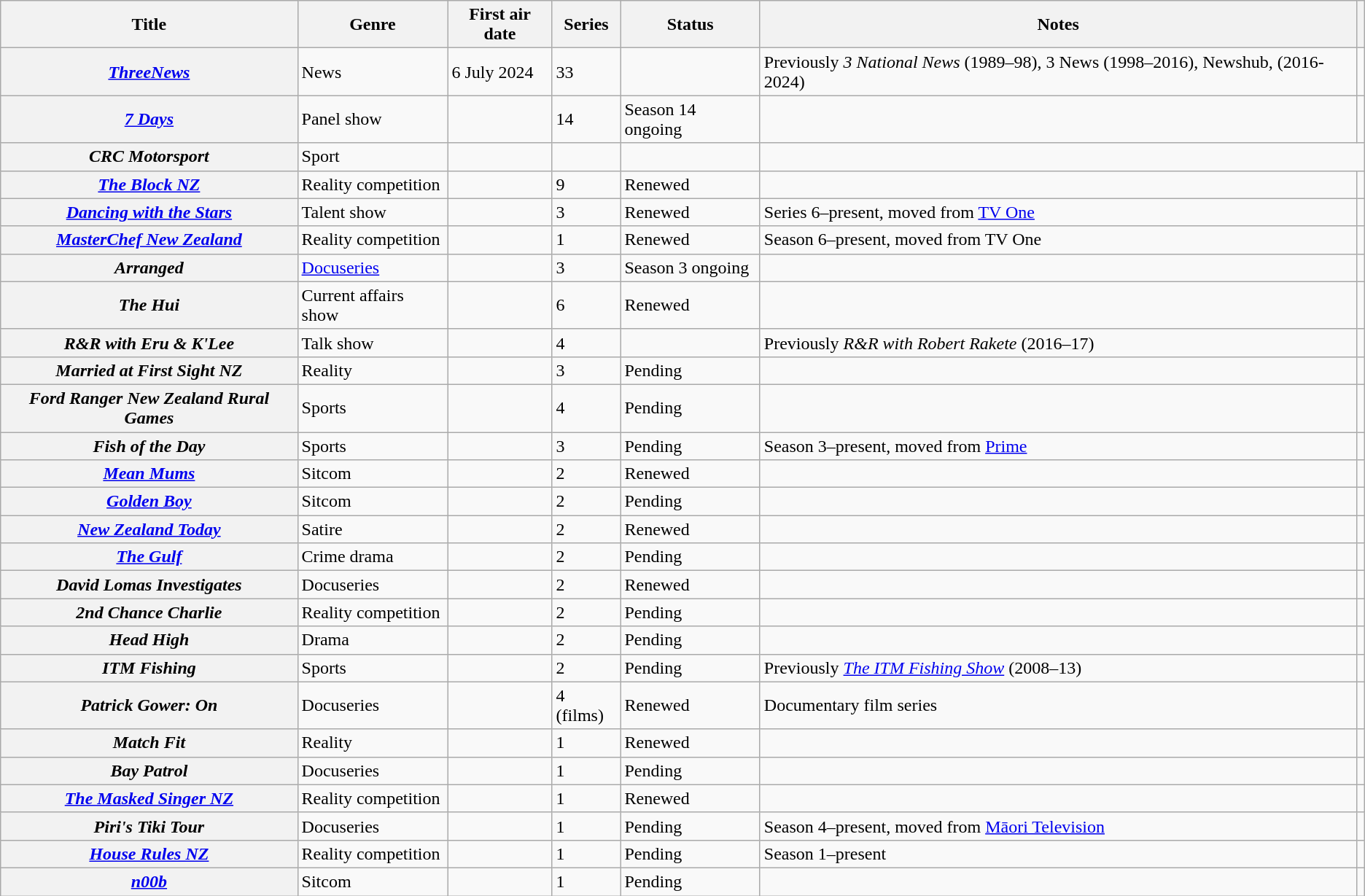<table class="wikitable plainrowheaders sortable">
<tr>
<th scope="col">Title</th>
<th scope="col">Genre</th>
<th scope="col">First air date</th>
<th scope="col">Series</th>
<th scope="col">Status</th>
<th scope="col" class="unsortable">Notes</th>
<th scope="col" class="unsortable"></th>
</tr>
<tr>
<th scope="row"><em><a href='#'>ThreeNews</a></em></th>
<td>News</td>
<td>6 July 2024</td>
<td>33</td>
<td></td>
<td>Previously <em>3 National News</em> (1989–98), 3 News (1998–2016), Newshub, (2016-2024)</td>
</tr>
<tr>
<th scope="row"><em><a href='#'>7 Days</a></em></th>
<td>Panel show</td>
<td></td>
<td>14</td>
<td>Season 14 ongoing</td>
<td></td>
<td style="text-align:center;"></td>
</tr>
<tr>
<th scope="row"><em>CRC Motorsport</em></th>
<td>Sport</td>
<td></td>
<td></td>
<td></td>
</tr>
<tr>
<th scope="row"><em><a href='#'>The Block NZ</a></em></th>
<td>Reality competition</td>
<td></td>
<td>9</td>
<td>Renewed</td>
<td></td>
<td style="text-align:center;"></td>
</tr>
<tr>
<th scope="row"><em><a href='#'>Dancing with the Stars</a></em></th>
<td>Talent show</td>
<td></td>
<td>3</td>
<td>Renewed</td>
<td>Series 6–present, moved from <a href='#'>TV One</a></td>
<td style="text-align:center;"></td>
</tr>
<tr>
<th scope="row"><em><a href='#'>MasterChef New Zealand</a></em></th>
<td>Reality competition</td>
<td></td>
<td>1</td>
<td>Renewed</td>
<td>Season 6–present, moved from TV One</td>
<td style="text-align:center;"></td>
</tr>
<tr>
<th scope="row"><em>Arranged</em></th>
<td><a href='#'>Docuseries</a></td>
<td></td>
<td>3</td>
<td>Season 3 ongoing</td>
<td></td>
<td style="text-align:center;"></td>
</tr>
<tr>
<th scope="row"><em>The Hui</em></th>
<td>Current affairs show</td>
<td></td>
<td>6</td>
<td>Renewed</td>
<td></td>
<td style="text-align:center;"></td>
</tr>
<tr>
<th scope="row"><em>R&R with Eru & K'Lee</em></th>
<td>Talk show</td>
<td></td>
<td>4</td>
<td></td>
<td>Previously <em>R&R with Robert Rakete</em> (2016–17)</td>
<td style="text-align:center;"></td>
</tr>
<tr>
<th scope="row"><em>Married at First Sight NZ</em></th>
<td>Reality</td>
<td></td>
<td>3</td>
<td>Pending</td>
<td></td>
<td style="text-align:center;"></td>
</tr>
<tr>
<th scope="row"><em>Ford Ranger New Zealand Rural Games</em></th>
<td>Sports</td>
<td></td>
<td>4</td>
<td>Pending</td>
<td></td>
<td style="text-align:center;"></td>
</tr>
<tr>
<th scope="row"><em>Fish of the Day</em></th>
<td>Sports</td>
<td></td>
<td>3</td>
<td>Pending</td>
<td>Season 3–present, moved from <a href='#'>Prime</a></td>
<td style="text-align:center;"></td>
</tr>
<tr>
<th scope="row"><em><a href='#'>Mean Mums</a></em></th>
<td>Sitcom</td>
<td></td>
<td>2</td>
<td>Renewed</td>
<td></td>
<td style="text-align:center;"></td>
</tr>
<tr>
<th scope="row"><em><a href='#'>Golden Boy</a></em></th>
<td>Sitcom</td>
<td></td>
<td>2</td>
<td>Pending</td>
<td></td>
<td style="text-align:center;"></td>
</tr>
<tr>
<th scope="row"><em><a href='#'>New Zealand Today</a></em></th>
<td>Satire</td>
<td></td>
<td>2</td>
<td>Renewed</td>
<td></td>
<td style="text-align:center;"></td>
</tr>
<tr>
<th scope="row"><em><a href='#'>The Gulf</a></em></th>
<td>Crime drama</td>
<td></td>
<td>2</td>
<td>Pending</td>
<td></td>
<td style="text-align:center;"></td>
</tr>
<tr>
<th scope="row"><em>David Lomas Investigates</em></th>
<td>Docuseries</td>
<td></td>
<td>2</td>
<td>Renewed</td>
<td></td>
<td style="text-align:center;"></td>
</tr>
<tr>
<th scope="row"><em>2nd Chance Charlie</em></th>
<td>Reality competition</td>
<td></td>
<td>2</td>
<td>Pending</td>
<td></td>
<td style="text-align:center;"></td>
</tr>
<tr>
<th scope="row"><em>Head High</em></th>
<td>Drama</td>
<td></td>
<td>2</td>
<td>Pending</td>
<td></td>
<td style="text-align:center;"></td>
</tr>
<tr>
<th scope="row"><em>ITM Fishing</em></th>
<td>Sports</td>
<td></td>
<td>2</td>
<td>Pending</td>
<td>Previously <em><a href='#'>The ITM Fishing Show</a></em> (2008–13)</td>
<td style="text-align:center;"></td>
</tr>
<tr>
<th scope="row"><em>Patrick Gower: On</em></th>
<td>Docuseries</td>
<td></td>
<td>4 (films)</td>
<td>Renewed</td>
<td>Documentary film series</td>
<td style="text-align:center;"></td>
</tr>
<tr>
<th scope="row"><em>Match Fit</em></th>
<td>Reality</td>
<td></td>
<td>1</td>
<td>Renewed</td>
<td></td>
<td style="text-align:center;"></td>
</tr>
<tr>
<th scope="row"><em>Bay Patrol</em></th>
<td>Docuseries</td>
<td></td>
<td>1</td>
<td>Pending</td>
<td></td>
<td style="text-align:center;"></td>
</tr>
<tr>
<th scope="row"><em><a href='#'>The Masked Singer NZ</a></em></th>
<td>Reality competition</td>
<td></td>
<td>1</td>
<td>Renewed</td>
<td></td>
<td style="text-align:center;"></td>
</tr>
<tr>
<th scope="row"><em>Piri's Tiki Tour</em></th>
<td>Docuseries</td>
<td></td>
<td>1</td>
<td>Pending</td>
<td>Season 4–present, moved from <a href='#'>Māori Television</a></td>
<td style="text-align:center;"></td>
</tr>
<tr>
<th scope="row"><em><a href='#'>House Rules NZ</a></em></th>
<td>Reality competition</td>
<td></td>
<td>1</td>
<td>Pending</td>
<td>Season 1–present</td>
<td style="text-align:center;"></td>
</tr>
<tr>
<th scope="row"><em><a href='#'>n00b</a></em></th>
<td>Sitcom</td>
<td></td>
<td>1</td>
<td>Pending</td>
<td></td>
<td style="text-align:center;"></td>
</tr>
</table>
